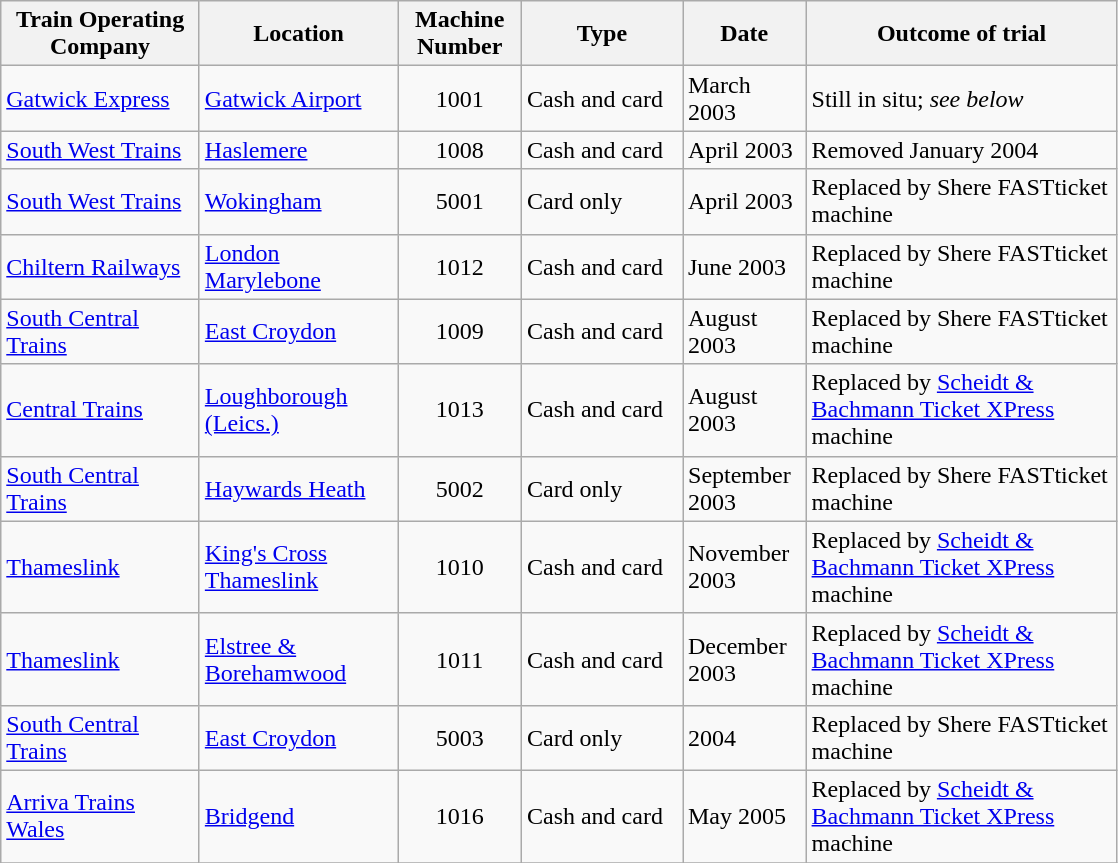<table class="wikitable">
<tr>
<th width="125">Train Operating Company</th>
<th width="125">Location</th>
<th width="75">Machine Number</th>
<th width="100">Type</th>
<th width="75">Date</th>
<th width="200">Outcome of trial</th>
</tr>
<tr>
<td><a href='#'>Gatwick Express</a></td>
<td><a href='#'>Gatwick Airport</a></td>
<td align="center">1001</td>
<td>Cash and card</td>
<td>March 2003</td>
<td>Still in situ; <em>see below</em></td>
</tr>
<tr>
<td><a href='#'>South West Trains</a></td>
<td><a href='#'>Haslemere</a></td>
<td align="center">1008</td>
<td>Cash and card</td>
<td>April 2003</td>
<td>Removed January 2004</td>
</tr>
<tr>
<td><a href='#'>South West Trains</a></td>
<td><a href='#'>Wokingham</a></td>
<td align="center">5001</td>
<td>Card only</td>
<td>April 2003</td>
<td>Replaced by Shere FASTticket machine</td>
</tr>
<tr>
<td><a href='#'>Chiltern Railways</a></td>
<td><a href='#'>London Marylebone</a></td>
<td align="center">1012</td>
<td>Cash and card</td>
<td>June 2003</td>
<td>Replaced by Shere FASTticket machine</td>
</tr>
<tr>
<td><a href='#'>South Central Trains</a></td>
<td><a href='#'>East Croydon</a></td>
<td align="center">1009</td>
<td>Cash and card</td>
<td>August 2003</td>
<td>Replaced by Shere FASTticket machine</td>
</tr>
<tr>
<td><a href='#'>Central Trains</a></td>
<td><a href='#'>Loughborough (Leics.)</a></td>
<td align="center">1013</td>
<td>Cash and card</td>
<td>August 2003</td>
<td>Replaced by <a href='#'>Scheidt & Bachmann Ticket XPress</a> machine</td>
</tr>
<tr>
<td><a href='#'>South Central Trains</a></td>
<td><a href='#'>Haywards Heath</a></td>
<td align="center">5002</td>
<td>Card only</td>
<td>September 2003</td>
<td>Replaced by Shere FASTticket machine</td>
</tr>
<tr>
<td><a href='#'>Thameslink</a></td>
<td><a href='#'>King's Cross Thameslink</a></td>
<td align="center">1010</td>
<td>Cash and card</td>
<td>November 2003</td>
<td>Replaced by <a href='#'>Scheidt & Bachmann Ticket XPress</a> machine</td>
</tr>
<tr>
<td><a href='#'>Thameslink</a></td>
<td><a href='#'>Elstree & Borehamwood</a></td>
<td align="center">1011</td>
<td>Cash and card</td>
<td>December 2003</td>
<td>Replaced by <a href='#'>Scheidt & Bachmann Ticket XPress</a> machine</td>
</tr>
<tr>
<td><a href='#'>South Central Trains</a></td>
<td><a href='#'>East Croydon</a></td>
<td align="center">5003</td>
<td>Card only</td>
<td>2004</td>
<td>Replaced by Shere FASTticket machine</td>
</tr>
<tr>
<td><a href='#'>Arriva Trains Wales</a></td>
<td><a href='#'>Bridgend</a></td>
<td align="center">1016</td>
<td>Cash and card</td>
<td>May 2005</td>
<td>Replaced by <a href='#'>Scheidt & Bachmann Ticket XPress</a> machine</td>
</tr>
<tr>
</tr>
</table>
